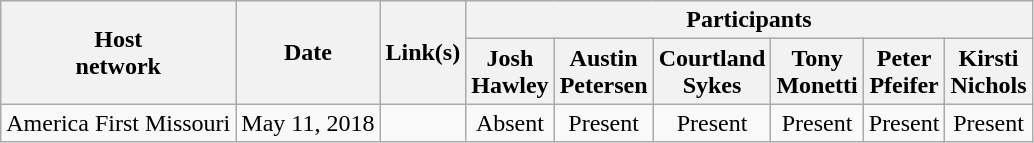<table class="wikitable">
<tr>
<th rowspan="2">Host<br>network</th>
<th rowspan="2">Date</th>
<th rowspan="2">Link(s)</th>
<th colspan="6">Participants</th>
</tr>
<tr>
<th>Josh<br>Hawley</th>
<th>Austin<br>Petersen</th>
<th>Courtland<br>Sykes</th>
<th>Tony<br>Monetti</th>
<th>Peter<br>Pfeifer</th>
<th>Kirsti<br>Nichols</th>
</tr>
<tr>
<td align=center>America First Missouri</td>
<td align=center>May 11, 2018</td>
<td align=center></td>
<td align=center>Absent</td>
<td align=center>Present</td>
<td align=center>Present</td>
<td align=center>Present</td>
<td align=center>Present</td>
<td align=center>Present</td>
</tr>
</table>
